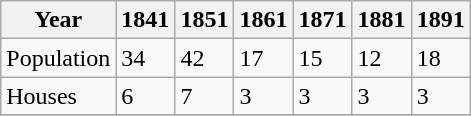<table class="wikitable">
<tr>
<th>Year</th>
<th>1841</th>
<th>1851</th>
<th>1861</th>
<th>1871</th>
<th>1881</th>
<th>1891</th>
</tr>
<tr>
<td>Population</td>
<td>34</td>
<td>42</td>
<td>17</td>
<td>15</td>
<td>12</td>
<td>18</td>
</tr>
<tr>
<td>Houses</td>
<td>6</td>
<td>7</td>
<td>3</td>
<td>3</td>
<td>3</td>
<td>3</td>
</tr>
<tr>
</tr>
</table>
